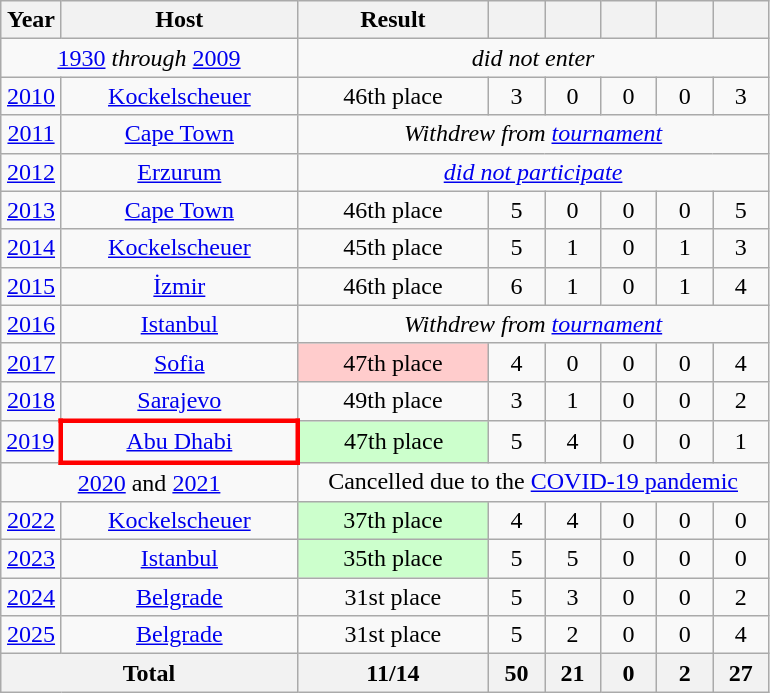<table class="wikitable" style="text-align:center">
<tr>
<th width=30>Year</th>
<th width=150>Host</th>
<th width=120>Result</th>
<th width=30></th>
<th width=30></th>
<th width=30></th>
<th width=30></th>
<th width=30></th>
</tr>
<tr>
<td colspan=2><a href='#'>1930</a> <em>through</em> <a href='#'>2009</a></td>
<td colspan=6><em>did not enter</em></td>
</tr>
<tr>
<td><a href='#'>2010</a></td>
<td> <a href='#'>Kockelscheuer</a></td>
<td>46th place<br></td>
<td>3</td>
<td>0</td>
<td>0</td>
<td>0</td>
<td>3</td>
</tr>
<tr>
<td><a href='#'>2011</a></td>
<td> <a href='#'>Cape Town</a></td>
<td colspan=6><em>Withdrew from <a href='#'>tournament</a></em></td>
</tr>
<tr>
<td><a href='#'>2012</a></td>
<td> <a href='#'>Erzurum</a></td>
<td colspan=6><a href='#'><em>did not participate</em></a></td>
</tr>
<tr>
<td><a href='#'>2013</a></td>
<td> <a href='#'>Cape Town</a></td>
<td>46th place<br></td>
<td>5</td>
<td>0</td>
<td>0</td>
<td>0</td>
<td>5</td>
</tr>
<tr>
<td><a href='#'>2014</a></td>
<td> <a href='#'>Kockelscheuer</a></td>
<td>45th place<br></td>
<td>5</td>
<td>1</td>
<td>0</td>
<td>1</td>
<td>3</td>
</tr>
<tr>
<td><a href='#'>2015</a></td>
<td> <a href='#'>İzmir</a></td>
<td>46th place<br></td>
<td>6</td>
<td>1</td>
<td>0</td>
<td>1</td>
<td>4</td>
</tr>
<tr>
<td><a href='#'>2016</a></td>
<td> <a href='#'>Istanbul</a></td>
<td colspan=6><em>Withdrew from <a href='#'>tournament</a></em></td>
</tr>
<tr>
<td><a href='#'>2017</a></td>
<td> <a href='#'>Sofia</a></td>
<td bgcolor="#FFCCCC">47th place<br></td>
<td>4</td>
<td>0</td>
<td>0</td>
<td>0</td>
<td>4</td>
</tr>
<tr>
<td><a href='#'>2018</a></td>
<td> <a href='#'>Sarajevo</a></td>
<td>49th place<br></td>
<td>3</td>
<td>1</td>
<td>0</td>
<td>0</td>
<td>2</td>
</tr>
<tr>
<td><a href='#'>2019</a></td>
<td style="border: 3px solid red"> <a href='#'>Abu Dhabi</a></td>
<td bgcolor="#CCFFCC">47th place<br></td>
<td>5</td>
<td>4</td>
<td>0</td>
<td>0</td>
<td>1</td>
</tr>
<tr>
<td colspan=2><a href='#'>2020</a> and <a href='#'>2021</a></td>
<td colspan=6 align=center>Cancelled due to the <a href='#'>COVID-19 pandemic</a></td>
</tr>
<tr>
<td><a href='#'>2022</a></td>
<td> <a href='#'>Kockelscheuer</a></td>
<td bgcolor="#CCFFCC">37th place<br></td>
<td>4</td>
<td>4</td>
<td>0</td>
<td>0</td>
<td>0</td>
</tr>
<tr>
<td><a href='#'>2023</a></td>
<td> <a href='#'>Istanbul</a></td>
<td bgcolor="#CCFFCC">35th place<br></td>
<td>5</td>
<td>5</td>
<td>0</td>
<td>0</td>
<td>0</td>
</tr>
<tr>
<td><a href='#'>2024</a></td>
<td> <a href='#'>Belgrade</a></td>
<td>31st place </td>
<td>5</td>
<td>3</td>
<td>0</td>
<td>0</td>
<td>2</td>
</tr>
<tr>
<td><a href='#'>2025</a></td>
<td> <a href='#'>Belgrade</a></td>
<td>31st place </td>
<td>5</td>
<td>2</td>
<td>0</td>
<td>0</td>
<td>4</td>
</tr>
<tr>
<th colspan=2>Total</th>
<th>11/14</th>
<th>50</th>
<th>21</th>
<th>0</th>
<th>2</th>
<th>27</th>
</tr>
</table>
